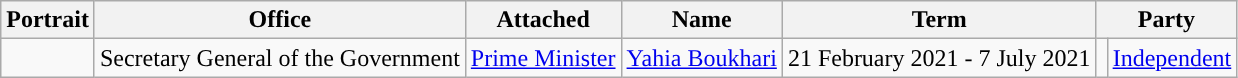<table class="wikitable" style="text-align:center">
<tr>
<th>Portrait</th>
<th>Office</th>
<th>Attached</th>
<th>Name</th>
<th>Term</th>
<th colspan="2">Party</th>
</tr>
<tr>
<td></td>
<td>Secretary General of the Government</td>
<td><a href='#'>Prime Minister</a></td>
<td><a href='#'>Yahia Boukhari</a></td>
<td>21 February 2021 - 7 July 2021</td>
<td></td>
<td><a href='#'>Independent</a></td>
</tr>
</table>
